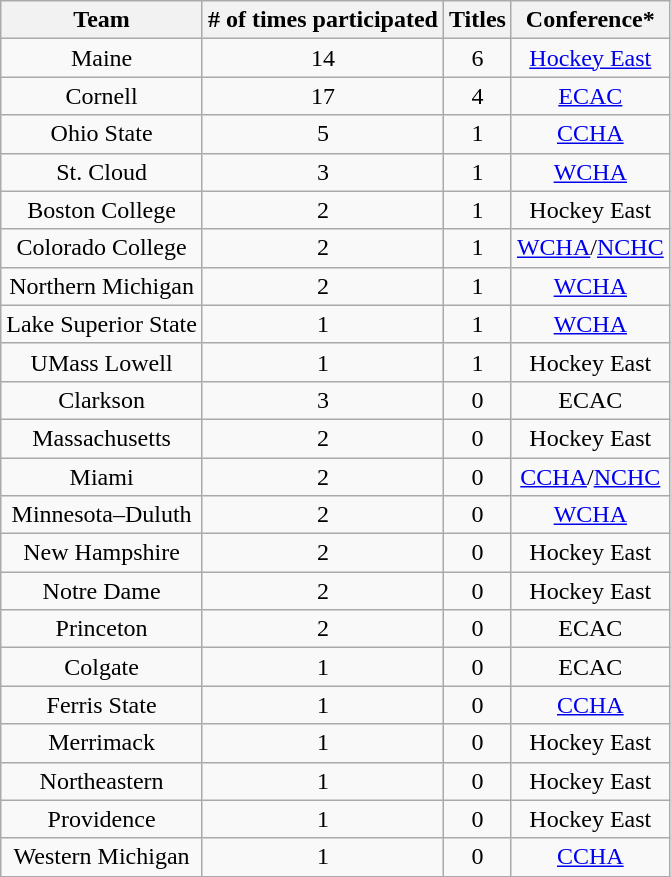<table class="wikitable" style="text-align:center" cellpadding=2 cellspacing=2>
<tr>
<th>Team</th>
<th># of times participated</th>
<th>Titles</th>
<th>Conference*</th>
</tr>
<tr>
<td>Maine</td>
<td>14</td>
<td>6</td>
<td><a href='#'>Hockey East</a></td>
</tr>
<tr>
<td>Cornell</td>
<td>17</td>
<td>4</td>
<td><a href='#'>ECAC</a></td>
</tr>
<tr>
<td>Ohio State</td>
<td>5</td>
<td>1</td>
<td><a href='#'>CCHA</a></td>
</tr>
<tr>
<td>St. Cloud</td>
<td>3</td>
<td>1</td>
<td><a href='#'>WCHA</a></td>
</tr>
<tr>
<td>Boston College</td>
<td>2</td>
<td>1</td>
<td>Hockey East</td>
</tr>
<tr>
<td>Colorado College</td>
<td>2</td>
<td>1</td>
<td><a href='#'>WCHA</a>/<a href='#'>NCHC</a></td>
</tr>
<tr>
<td>Northern Michigan</td>
<td>2</td>
<td>1</td>
<td><a href='#'>WCHA</a></td>
</tr>
<tr>
<td>Lake Superior State</td>
<td>1</td>
<td>1</td>
<td><a href='#'>WCHA</a></td>
</tr>
<tr>
<td>UMass Lowell</td>
<td>1</td>
<td>1</td>
<td>Hockey East</td>
</tr>
<tr>
<td>Clarkson</td>
<td>3</td>
<td>0</td>
<td>ECAC</td>
</tr>
<tr>
<td>Massachusetts</td>
<td>2</td>
<td>0</td>
<td>Hockey East</td>
</tr>
<tr>
<td>Miami</td>
<td>2</td>
<td>0</td>
<td><a href='#'>CCHA</a>/<a href='#'>NCHC</a></td>
</tr>
<tr>
<td>Minnesota–Duluth</td>
<td>2</td>
<td>0</td>
<td><a href='#'>WCHA</a></td>
</tr>
<tr>
<td>New Hampshire</td>
<td>2</td>
<td>0</td>
<td>Hockey East</td>
</tr>
<tr>
<td>Notre Dame</td>
<td>2</td>
<td>0</td>
<td>Hockey East</td>
</tr>
<tr>
<td>Princeton</td>
<td>2</td>
<td>0</td>
<td>ECAC</td>
</tr>
<tr>
<td>Colgate</td>
<td>1</td>
<td>0</td>
<td>ECAC</td>
</tr>
<tr>
<td>Ferris State</td>
<td>1</td>
<td>0</td>
<td><a href='#'>CCHA</a></td>
</tr>
<tr>
<td>Merrimack</td>
<td>1</td>
<td>0</td>
<td>Hockey East</td>
</tr>
<tr>
<td>Northeastern</td>
<td>1</td>
<td>0</td>
<td>Hockey East</td>
</tr>
<tr>
<td>Providence</td>
<td>1</td>
<td>0</td>
<td>Hockey East</td>
</tr>
<tr>
<td>Western Michigan</td>
<td>1</td>
<td>0</td>
<td><a href='#'>CCHA</a></td>
</tr>
</table>
